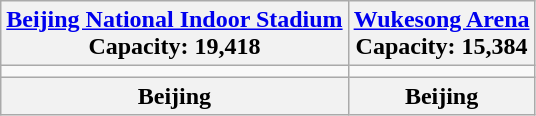<table class="wikitable" style="text-align:center;">
<tr>
<th><a href='#'>Beijing National Indoor Stadium</a><br>Capacity: 19,418</th>
<th><a href='#'>Wukesong Arena</a><br>Capacity: 15,384</th>
</tr>
<tr>
<td></td>
<td></td>
</tr>
<tr>
<th>Beijing</th>
<th>Beijing</th>
</tr>
</table>
